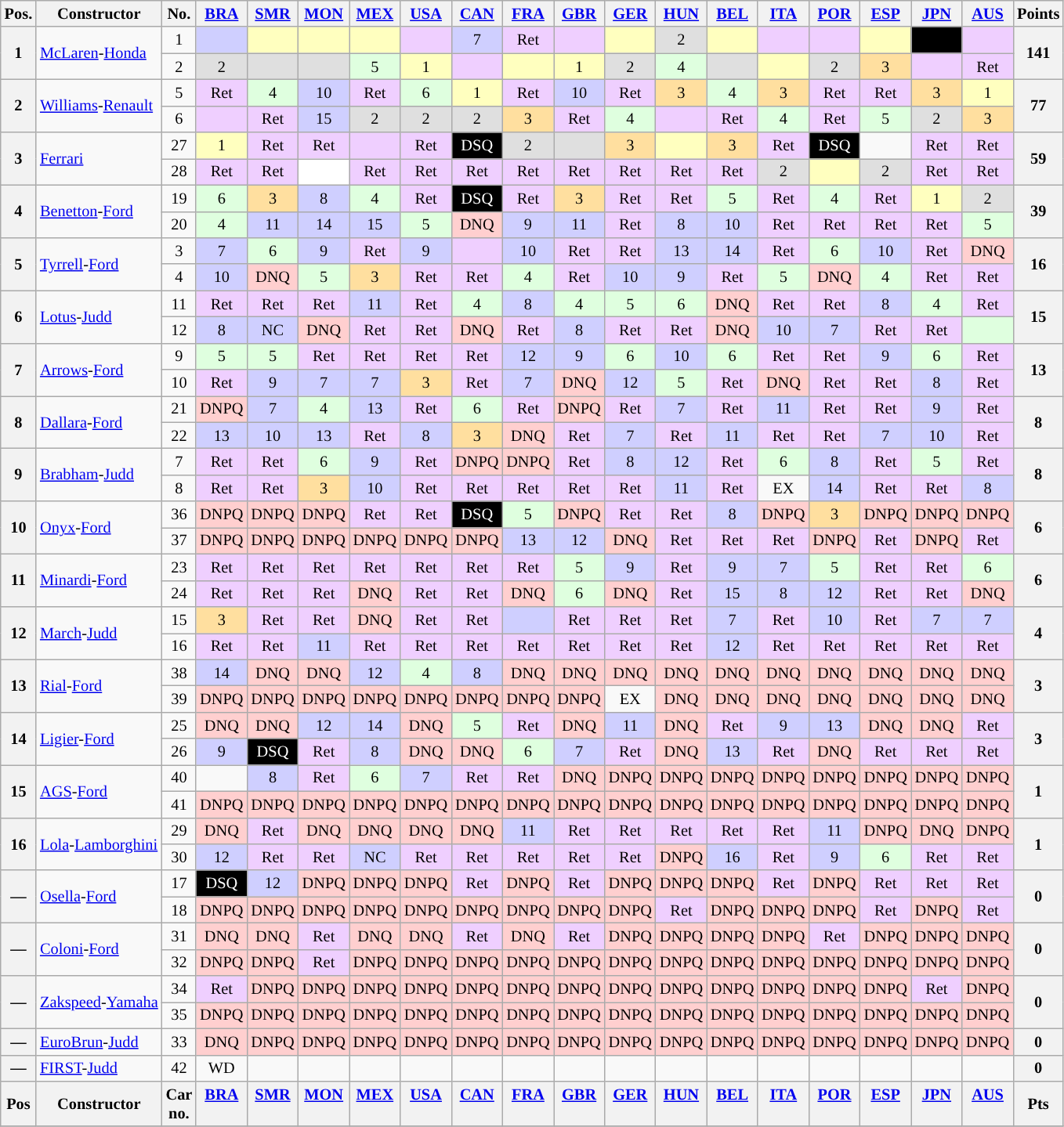<table class="wikitable" style="font-size: 85%;  text-align:center;">
<tr valign="top">
<th valign="middle">Pos.</th>
<th valign="middle">Constructor</th>
<th valign="middle">No.</th>
<th><a href='#'>BRA</a><br></th>
<th><a href='#'>SMR</a><br></th>
<th><a href='#'>MON</a><br></th>
<th><a href='#'>MEX</a><br></th>
<th><a href='#'>USA</a><br></th>
<th><a href='#'>CAN</a><br></th>
<th><a href='#'>FRA</a><br></th>
<th><a href='#'>GBR</a><br></th>
<th><a href='#'>GER</a><br></th>
<th><a href='#'>HUN</a><br></th>
<th><a href='#'>BEL</a><br></th>
<th><a href='#'>ITA</a><br></th>
<th><a href='#'>POR</a><br></th>
<th><a href='#'>ESP</a><br></th>
<th><a href='#'>JPN</a><br></th>
<th><a href='#'>AUS</a><br></th>
<th valign="middle">Points</th>
</tr>
<tr>
<th rowspan=2>1</th>
<td rowspan=2 align="left"> <a href='#'>McLaren</a>-<a href='#'>Honda</a></td>
<td align="center">1</td>
<td style="background:#cfcfff;"></td>
<td style="background:#ffffbf;"></td>
<td style="background:#ffffbf;"></td>
<td style="background:#ffffbf;"></td>
<td style="background:#efcfff;"></td>
<td style="background:#cfcfff;">7</td>
<td style="background:#efcfff;">Ret</td>
<td style="background:#efcfff;"></td>
<td style="background:#ffffbf;"></td>
<td style="background:#dfdfdf;">2</td>
<td style="background:#ffffbf;"></td>
<td style="background:#efcfff;"></td>
<td style="background:#efcfff;"></td>
<td style="background:#ffffbf;"></td>
<td style="background:#000000; color:white"></td>
<td style="background:#efcfff;"></td>
<th rowspan=2>141</th>
</tr>
<tr>
<td align="center">2</td>
<td style="background:#dfdfdf;">2</td>
<td style="background:#dfdfdf;"></td>
<td style="background:#dfdfdf;"></td>
<td style="background:#dfffdf;">5</td>
<td style="background:#ffffbf;">1</td>
<td style="background:#efcfff;"></td>
<td style="background:#ffffbf;"></td>
<td style="background:#ffffbf;">1</td>
<td style="background:#dfdfdf;">2</td>
<td style="background:#dfffdf;">4</td>
<td style="background:#dfdfdf;"></td>
<td style="background:#ffffbf;"></td>
<td style="background:#dfdfdf;">2</td>
<td style="background:#ffdf9f;">3</td>
<td style="background:#efcfff;"></td>
<td style="background:#efcfff;">Ret</td>
</tr>
<tr>
<th rowspan=2>2</th>
<td rowspan=2 align="left"> <a href='#'>Williams</a>-<a href='#'>Renault</a></td>
<td align="center">5</td>
<td style="background:#efcfff;">Ret</td>
<td style="background:#dfffdf;">4</td>
<td style="background:#cfcfff;">10</td>
<td style="background:#efcfff;">Ret</td>
<td style="background:#dfffdf;">6</td>
<td style="background:#ffffbf;">1</td>
<td style="background:#efcfff;">Ret</td>
<td style="background:#cfcfff;">10</td>
<td style="background:#efcfff;">Ret</td>
<td style="background:#ffdf9f;">3</td>
<td style="background:#dfffdf;">4</td>
<td style="background:#ffdf9f;">3</td>
<td style="background:#efcfff;">Ret</td>
<td style="background:#efcfff;">Ret</td>
<td style="background:#ffdf9f;">3</td>
<td style="background:#ffffbf;">1</td>
<th rowspan=2>77</th>
</tr>
<tr>
<td align="center">6</td>
<td style="background:#efcfff;"></td>
<td style="background:#efcfff;">Ret</td>
<td style="background:#cfcfff;">15</td>
<td style="background:#dfdfdf;">2</td>
<td style="background:#dfdfdf;">2</td>
<td style="background:#dfdfdf;">2</td>
<td style="background:#ffdf9f;">3</td>
<td style="background:#efcfff;">Ret</td>
<td style="background:#dfffdf;">4</td>
<td style="background:#efcfff;"></td>
<td style="background:#efcfff;">Ret</td>
<td style="background:#dfffdf;">4</td>
<td style="background:#efcfff;">Ret</td>
<td style="background:#dfffdf;">5</td>
<td style="background:#dfdfdf;">2</td>
<td style="background:#ffdf9f;">3</td>
</tr>
<tr>
<th rowspan=2>3</th>
<td rowspan=2 align="left"> <a href='#'>Ferrari</a></td>
<td align="center">27</td>
<td style="background:#ffffbf;">1</td>
<td style="background:#efcfff;">Ret</td>
<td style="background:#efcfff;">Ret</td>
<td style="background:#efcfff;"></td>
<td style="background:#efcfff;">Ret</td>
<td style="background:#000000; color:white">DSQ</td>
<td style="background:#dfdfdf;">2</td>
<td style="background:#dfdfdf;"></td>
<td style="background:#ffdf9f;">3</td>
<td style="background:#ffffbf;"></td>
<td style="background:#ffdf9f;">3</td>
<td style="background:#efcfff;">Ret</td>
<td style="background:#000000; color:white">DSQ</td>
<td></td>
<td style="background:#efcfff;">Ret</td>
<td style="background:#efcfff;">Ret</td>
<th rowspan=2>59</th>
</tr>
<tr>
<td align="center">28</td>
<td style="background:#efcfff;">Ret</td>
<td style="background:#efcfff;">Ret</td>
<td style="background:#ffffff;"></td>
<td style="background:#efcfff;">Ret</td>
<td style="background:#efcfff;">Ret</td>
<td style="background:#efcfff;">Ret</td>
<td style="background:#efcfff;">Ret</td>
<td style="background:#efcfff;">Ret</td>
<td style="background:#efcfff;">Ret</td>
<td style="background:#efcfff;">Ret</td>
<td style="background:#efcfff;">Ret</td>
<td style="background:#dfdfdf;">2</td>
<td style="background:#ffffbf;"></td>
<td style="background:#dfdfdf;">2</td>
<td style="background:#efcfff;">Ret</td>
<td style="background:#efcfff;">Ret</td>
</tr>
<tr>
<th rowspan=2>4</th>
<td rowspan=2 align="left"> <a href='#'>Benetton</a>-<a href='#'>Ford</a></td>
<td align="center">19</td>
<td style="background:#dfffdf;">6</td>
<td style="background:#ffdf9f;">3</td>
<td style="background:#cfcfff;">8</td>
<td style="background:#dfffdf;">4</td>
<td style="background:#efcfff;">Ret</td>
<td style="background:#000000; color:white">DSQ</td>
<td style="background:#efcfff;">Ret</td>
<td style="background:#ffdf9f;">3</td>
<td style="background:#efcfff;">Ret</td>
<td style="background:#efcfff;">Ret</td>
<td style="background:#dfffdf;">5</td>
<td style="background:#efcfff;">Ret</td>
<td style="background:#dfffdf;">4</td>
<td style="background:#efcfff;">Ret</td>
<td style="background:#ffffbf;">1</td>
<td style="background:#dfdfdf;">2</td>
<th rowspan=2>39</th>
</tr>
<tr>
<td align="center">20</td>
<td style="background:#dfffdf;">4</td>
<td style="background:#cfcfff;">11</td>
<td style="background:#cfcfff;">14</td>
<td style="background:#cfcfff;">15</td>
<td style="background:#dfffdf;">5</td>
<td style="background:#ffcfcf;">DNQ</td>
<td style="background:#cfcfff;">9</td>
<td style="background:#cfcfff;">11</td>
<td style="background:#efcfff;">Ret</td>
<td style="background:#cfcfff;">8</td>
<td style="background:#cfcfff;">10</td>
<td style="background:#efcfff;">Ret</td>
<td style="background:#efcfff;">Ret</td>
<td style="background:#efcfff;">Ret</td>
<td style="background:#efcfff;">Ret</td>
<td style="background:#dfffdf;">5</td>
</tr>
<tr>
<th rowspan=2>5</th>
<td rowspan=2 align="left"> <a href='#'>Tyrrell</a>-<a href='#'>Ford</a></td>
<td align="center">3</td>
<td style="background:#cfcfff;">7</td>
<td style="background:#dfffdf;">6</td>
<td style="background:#cfcfff;">9</td>
<td style="background:#efcfff;">Ret</td>
<td style="background:#cfcfff;">9</td>
<td style="background:#efcfff;"></td>
<td style="background:#cfcfff;">10</td>
<td style="background:#efcfff;">Ret</td>
<td style="background:#efcfff;">Ret</td>
<td style="background:#cfcfff;">13</td>
<td style="background:#cfcfff;">14</td>
<td style="background:#efcfff;">Ret</td>
<td style="background:#dfffdf;">6</td>
<td style="background:#cfcfff;">10</td>
<td style="background:#efcfff;">Ret</td>
<td style="background:#ffcfcf;">DNQ</td>
<th rowspan=2>16</th>
</tr>
<tr>
<td align="center">4</td>
<td style="background:#cfcfff;">10</td>
<td style="background:#ffcfcf;">DNQ</td>
<td style="background:#dfffdf;">5</td>
<td style="background:#ffdf9f;">3</td>
<td style="background:#efcfff;">Ret</td>
<td style="background:#efcfff;">Ret</td>
<td style="background:#dfffdf;">4</td>
<td style="background:#efcfff;">Ret</td>
<td style="background:#cfcfff;">10</td>
<td style="background:#cfcfff;">9</td>
<td style="background:#efcfff;">Ret</td>
<td style="background:#dfffdf;">5</td>
<td style="background:#ffcfcf;">DNQ</td>
<td style="background:#dfffdf;">4</td>
<td style="background:#efcfff;">Ret</td>
<td style="background:#efcfff;">Ret</td>
</tr>
<tr>
<th rowspan=2>6</th>
<td rowspan=2 align="left"> <a href='#'>Lotus</a>-<a href='#'>Judd</a></td>
<td align="center">11</td>
<td style="background:#efcfff;">Ret</td>
<td style="background:#efcfff;">Ret</td>
<td style="background:#efcfff;">Ret</td>
<td style="background:#cfcfff;">11</td>
<td style="background:#efcfff;">Ret</td>
<td style="background:#dfffdf;">4</td>
<td style="background:#cfcfff;">8</td>
<td style="background:#dfffdf;">4</td>
<td style="background:#dfffdf;">5</td>
<td style="background:#dfffdf;">6</td>
<td style="background:#ffcfcf;">DNQ</td>
<td style="background:#efcfff;">Ret</td>
<td style="background:#efcfff;">Ret</td>
<td style="background:#cfcfff;">8</td>
<td style="background:#dfffdf;">4</td>
<td style="background:#efcfff;">Ret</td>
<th rowspan=2>15</th>
</tr>
<tr>
<td align="center">12</td>
<td style="background:#cfcfff;">8</td>
<td style="background:#cfcfff;">NC</td>
<td style="background:#ffcfcf;">DNQ</td>
<td style="background:#efcfff;">Ret</td>
<td style="background:#efcfff;">Ret</td>
<td style="background:#ffcfcf;">DNQ</td>
<td style="background:#efcfff;">Ret</td>
<td style="background:#cfcfff;">8</td>
<td style="background:#efcfff;">Ret</td>
<td style="background:#efcfff;">Ret</td>
<td style="background:#ffcfcf;">DNQ</td>
<td style="background:#cfcfff;">10</td>
<td style="background:#cfcfff;">7</td>
<td style="background:#efcfff;">Ret</td>
<td style="background:#efcfff;">Ret</td>
<td style="background:#dfffdf;"></td>
</tr>
<tr>
<th rowspan=2>7</th>
<td rowspan=2 align="left"> <a href='#'>Arrows</a>-<a href='#'>Ford</a></td>
<td align="center">9</td>
<td style="background:#dfffdf;">5</td>
<td style="background:#dfffdf;">5</td>
<td style="background:#efcfff;">Ret</td>
<td style="background:#efcfff;">Ret</td>
<td style="background:#efcfff;">Ret</td>
<td style="background:#efcfff;">Ret</td>
<td style="background:#cfcfff;">12</td>
<td style="background:#cfcfff;">9</td>
<td style="background:#dfffdf;">6</td>
<td style="background:#cfcfff;">10</td>
<td style="background:#dfffdf;">6</td>
<td style="background:#efcfff;">Ret</td>
<td style="background:#efcfff;">Ret</td>
<td style="background:#cfcfff;">9</td>
<td style="background:#dfffdf;">6</td>
<td style="background:#efcfff;">Ret</td>
<th rowspan=2>13</th>
</tr>
<tr>
<td align="center">10</td>
<td style="background:#efcfff;">Ret</td>
<td style="background:#cfcfff;">9</td>
<td style="background:#cfcfff;">7</td>
<td style="background:#cfcfff;">7</td>
<td style="background:#ffdf9f;">3</td>
<td style="background:#efcfff;">Ret</td>
<td style="background:#cfcfff;">7</td>
<td style="background:#ffcfcf;">DNQ</td>
<td style="background:#cfcfff;">12</td>
<td style="background:#dfffdf;">5</td>
<td style="background:#efcfff;">Ret</td>
<td style="background:#ffcfcf;">DNQ</td>
<td style="background:#efcfff;">Ret</td>
<td style="background:#efcfff;">Ret</td>
<td style="background:#cfcfff;">8</td>
<td style="background:#efcfff;">Ret</td>
</tr>
<tr>
<th rowspan=2>8</th>
<td rowspan=2 align="left"> <a href='#'>Dallara</a>-<a href='#'>Ford</a></td>
<td align="center">21</td>
<td style="background:#ffcfcf;">DNPQ</td>
<td style="background:#cfcfff;">7</td>
<td style="background:#dfffdf;">4</td>
<td style="background:#cfcfff;">13</td>
<td style="background:#efcfff;">Ret</td>
<td style="background:#dfffdf;">6</td>
<td style="background:#efcfff;">Ret</td>
<td style="background:#ffcfcf;">DNPQ</td>
<td style="background:#efcfff;">Ret</td>
<td style="background:#cfcfff;">7</td>
<td style="background:#efcfff;">Ret</td>
<td style="background:#cfcfff;">11</td>
<td style="background:#efcfff;">Ret</td>
<td style="background:#efcfff;">Ret</td>
<td style="background:#cfcfff;">9</td>
<td style="background:#efcfff;">Ret</td>
<th rowspan=2>8</th>
</tr>
<tr>
<td align="center">22</td>
<td style="background:#cfcfff;">13</td>
<td style="background:#cfcfff;">10</td>
<td style="background:#cfcfff;">13</td>
<td style="background:#efcfff;">Ret</td>
<td style="background:#cfcfff;">8</td>
<td style="background:#ffdf9f;">3</td>
<td style="background:#ffcfcf;">DNQ</td>
<td style="background:#efcfff;">Ret</td>
<td style="background:#cfcfff;">7</td>
<td style="background:#efcfff;">Ret</td>
<td style="background:#cfcfff;">11</td>
<td style="background:#efcfff;">Ret</td>
<td style="background:#efcfff;">Ret</td>
<td style="background:#cfcfff;">7</td>
<td style="background:#cfcfff;">10</td>
<td style="background:#efcfff;">Ret</td>
</tr>
<tr>
<th rowspan=2>9</th>
<td rowspan=2 align="left"> <a href='#'>Brabham</a>-<a href='#'>Judd</a></td>
<td align="center">7</td>
<td style="background:#efcfff;">Ret</td>
<td style="background:#efcfff;">Ret</td>
<td style="background:#dfffdf;">6</td>
<td style="background:#cfcfff;">9</td>
<td style="background:#efcfff;">Ret</td>
<td style="background:#ffcfcf;">DNPQ</td>
<td style="background:#ffcfcf;">DNPQ</td>
<td style="background:#efcfff;">Ret</td>
<td style="background:#cfcfff;">8</td>
<td style="background:#cfcfff;">12</td>
<td style="background:#efcfff;">Ret</td>
<td style="background:#dfffdf;">6</td>
<td style="background:#cfcfff;">8</td>
<td style="background:#efcfff;">Ret</td>
<td style="background:#dfffdf;">5</td>
<td style="background:#efcfff;">Ret</td>
<th rowspan=2>8</th>
</tr>
<tr>
<td align="center">8</td>
<td style="background:#efcfff;">Ret</td>
<td style="background:#efcfff;">Ret</td>
<td style="background:#ffdf9f;">3</td>
<td style="background:#cfcfff;">10</td>
<td style="background:#efcfff;">Ret</td>
<td style="background:#efcfff;">Ret</td>
<td style="background:#efcfff;">Ret</td>
<td style="background:#efcfff;">Ret</td>
<td style="background:#efcfff;">Ret</td>
<td style="background:#cfcfff;">11</td>
<td style="background:#efcfff;">Ret</td>
<td>EX</td>
<td style="background:#cfcfff;">14</td>
<td style="background:#efcfff;">Ret</td>
<td style="background:#efcfff;">Ret</td>
<td style="background:#cfcfff;">8</td>
</tr>
<tr>
<th rowspan=2>10</th>
<td rowspan=2 align="left"> <a href='#'>Onyx</a>-<a href='#'>Ford</a></td>
<td align="center">36</td>
<td style="background:#ffcfcf;">DNPQ</td>
<td style="background:#ffcfcf;">DNPQ</td>
<td style="background:#ffcfcf;">DNPQ</td>
<td style="background:#efcfff;">Ret</td>
<td style="background:#efcfff;">Ret</td>
<td style="background:#000000; color:white">DSQ</td>
<td style="background:#dfffdf;">5</td>
<td style="background:#ffcfcf;">DNPQ</td>
<td style="background:#efcfff;">Ret</td>
<td style="background:#efcfff;">Ret</td>
<td style="background:#cfcfff;">8</td>
<td style="background:#ffcfcf;">DNPQ</td>
<td style="background:#ffdf9f;">3</td>
<td style="background:#ffcfcf;">DNPQ</td>
<td style="background:#ffcfcf;">DNPQ</td>
<td style="background:#ffcfcf;">DNPQ</td>
<th rowspan=2>6</th>
</tr>
<tr>
<td align="center">37</td>
<td style="background:#ffcfcf;">DNPQ</td>
<td style="background:#ffcfcf;">DNPQ</td>
<td style="background:#ffcfcf;">DNPQ</td>
<td style="background:#ffcfcf;">DNPQ</td>
<td style="background:#ffcfcf;">DNPQ</td>
<td style="background:#ffcfcf;">DNPQ</td>
<td style="background:#cfcfff;">13</td>
<td style="background:#cfcfff;">12</td>
<td style="background:#ffcfcf;">DNQ</td>
<td style="background:#efcfff;">Ret</td>
<td style="background:#efcfff;">Ret</td>
<td style="background:#efcfff;">Ret</td>
<td style="background:#ffcfcf;">DNPQ</td>
<td style="background:#efcfff;">Ret</td>
<td style="background:#ffcfcf;">DNPQ</td>
<td style="background:#efcfff;">Ret</td>
</tr>
<tr>
<th rowspan=2>11</th>
<td rowspan=2 align="left"> <a href='#'>Minardi</a>-<a href='#'>Ford</a></td>
<td align="center">23</td>
<td style="background:#efcfff;">Ret</td>
<td style="background:#efcfff;">Ret</td>
<td style="background:#efcfff;">Ret</td>
<td style="background:#efcfff;">Ret</td>
<td style="background:#efcfff;">Ret</td>
<td style="background:#efcfff;">Ret</td>
<td style="background:#efcfff;">Ret</td>
<td style="background:#dfffdf;">5</td>
<td style="background:#cfcfff;">9</td>
<td style="background:#efcfff;">Ret</td>
<td style="background:#cfcfff;">9</td>
<td style="background:#cfcfff;">7</td>
<td style="background:#dfffdf;">5</td>
<td style="background:#efcfff;">Ret</td>
<td style="background:#efcfff;">Ret</td>
<td style="background:#dfffdf;">6</td>
<th rowspan=2>6</th>
</tr>
<tr>
<td align="center">24</td>
<td style="background:#efcfff;">Ret</td>
<td style="background:#efcfff;">Ret</td>
<td style="background:#efcfff;">Ret</td>
<td style="background:#ffcfcf;">DNQ</td>
<td style="background:#efcfff;">Ret</td>
<td style="background:#efcfff;">Ret</td>
<td style="background:#ffcfcf;">DNQ</td>
<td style="background:#dfffdf;">6</td>
<td style="background:#ffcfcf;">DNQ</td>
<td style="background:#efcfff;">Ret</td>
<td style="background:#cfcfff;">15</td>
<td style="background:#cfcfff;">8</td>
<td style="background:#cfcfff;">12</td>
<td style="background:#efcfff;">Ret</td>
<td style="background:#efcfff;">Ret</td>
<td style="background:#ffcfcf;">DNQ</td>
</tr>
<tr>
<th rowspan=2>12</th>
<td rowspan=2 align="left"> <a href='#'>March</a>-<a href='#'>Judd</a></td>
<td align="center">15</td>
<td style="background:#ffdf9f;">3</td>
<td style="background:#efcfff;">Ret</td>
<td style="background:#efcfff;">Ret</td>
<td style="background:#ffcfcf;">DNQ</td>
<td style="background:#efcfff;">Ret</td>
<td style="background:#efcfff;">Ret</td>
<td style="background:#cfcfff;"></td>
<td style="background:#efcfff;">Ret</td>
<td style="background:#efcfff;">Ret</td>
<td style="background:#efcfff;">Ret</td>
<td style="background:#cfcfff;">7</td>
<td style="background:#efcfff;">Ret</td>
<td style="background:#cfcfff;">10</td>
<td style="background:#efcfff;">Ret</td>
<td style="background:#cfcfff;">7</td>
<td style="background:#cfcfff;">7</td>
<th rowspan=2>4</th>
</tr>
<tr>
<td align="center">16</td>
<td style="background:#efcfff;">Ret</td>
<td style="background:#efcfff;">Ret</td>
<td style="background:#cfcfff;">11</td>
<td style="background:#efcfff;">Ret</td>
<td style="background:#efcfff;">Ret</td>
<td style="background:#efcfff;">Ret</td>
<td style="background:#efcfff;">Ret</td>
<td style="background:#efcfff;">Ret</td>
<td style="background:#efcfff;">Ret</td>
<td style="background:#efcfff;">Ret</td>
<td style="background:#cfcfff;">12</td>
<td style="background:#efcfff;">Ret</td>
<td style="background:#efcfff;">Ret</td>
<td style="background:#efcfff;">Ret</td>
<td style="background:#efcfff;">Ret</td>
<td style="background:#efcfff;">Ret</td>
</tr>
<tr>
<th rowspan=2>13</th>
<td rowspan=2 align="left"> <a href='#'>Rial</a>-<a href='#'>Ford</a></td>
<td align="center">38</td>
<td style="background:#cfcfff;">14</td>
<td style="background:#ffcfcf;">DNQ</td>
<td style="background:#ffcfcf;">DNQ</td>
<td style="background:#cfcfff;">12</td>
<td style="background:#dfffdf;">4</td>
<td style="background:#cfcfff;">8</td>
<td style="background:#ffcfcf;">DNQ</td>
<td style="background:#ffcfcf;">DNQ</td>
<td style="background:#ffcfcf;">DNQ</td>
<td style="background:#ffcfcf;">DNQ</td>
<td style="background:#ffcfcf;">DNQ</td>
<td style="background:#ffcfcf;">DNQ</td>
<td style="background:#ffcfcf;">DNQ</td>
<td style="background:#ffcfcf;">DNQ</td>
<td style="background:#ffcfcf;">DNQ</td>
<td style="background:#ffcfcf;">DNQ</td>
<th rowspan=2>3</th>
</tr>
<tr>
<td align="center">39</td>
<td style="background:#ffcfcf;">DNPQ</td>
<td style="background:#ffcfcf;">DNPQ</td>
<td style="background:#ffcfcf;">DNPQ</td>
<td style="background:#ffcfcf;">DNPQ</td>
<td style="background:#ffcfcf;">DNPQ</td>
<td style="background:#ffcfcf;">DNPQ</td>
<td style="background:#ffcfcf;">DNPQ</td>
<td style="background:#ffcfcf;">DNPQ</td>
<td>EX</td>
<td style="background:#ffcfcf;">DNQ</td>
<td style="background:#ffcfcf;">DNQ</td>
<td style="background:#ffcfcf;">DNQ</td>
<td style="background:#ffcfcf;">DNQ</td>
<td style="background:#ffcfcf;">DNQ</td>
<td style="background:#ffcfcf;">DNQ</td>
<td style="background:#ffcfcf;">DNQ</td>
</tr>
<tr>
<th rowspan=2>14</th>
<td rowspan=2 align="left"> <a href='#'>Ligier</a>-<a href='#'>Ford</a></td>
<td align="center">25</td>
<td style="background:#ffcfcf;">DNQ</td>
<td style="background:#ffcfcf;">DNQ</td>
<td style="background:#cfcfff;">12</td>
<td style="background:#cfcfff;">14</td>
<td style="background:#ffcfcf;">DNQ</td>
<td style="background:#dfffdf;">5</td>
<td style="background:#efcfff;">Ret</td>
<td style="background:#ffcfcf;">DNQ</td>
<td style="background:#cfcfff;">11</td>
<td style="background:#ffcfcf;">DNQ</td>
<td style="background:#efcfff;">Ret</td>
<td style="background:#cfcfff;">9</td>
<td style="background:#cfcfff;">13</td>
<td style="background:#ffcfcf;">DNQ</td>
<td style="background:#ffcfcf;">DNQ</td>
<td style="background:#efcfff;">Ret</td>
<th rowspan=2>3</th>
</tr>
<tr>
<td align="center">26</td>
<td style="background:#cfcfff;">9</td>
<td style="background:#000000; color:white">DSQ</td>
<td style="background:#efcfff;">Ret</td>
<td style="background:#cfcfff;">8</td>
<td style="background:#ffcfcf;">DNQ</td>
<td style="background:#ffcfcf;">DNQ</td>
<td style="background:#dfffdf;">6</td>
<td style="background:#cfcfff;">7</td>
<td style="background:#efcfff;">Ret</td>
<td style="background:#ffcfcf;">DNQ</td>
<td style="background:#cfcfff;">13</td>
<td style="background:#efcfff;">Ret</td>
<td style="background:#ffcfcf;">DNQ</td>
<td style="background:#efcfff;">Ret</td>
<td style="background:#efcfff;">Ret</td>
<td style="background:#efcfff;">Ret</td>
</tr>
<tr>
<th rowspan=2>15</th>
<td rowspan=2 align="left"> <a href='#'>AGS</a>-<a href='#'>Ford</a></td>
<td align="center">40</td>
<td></td>
<td style="background:#cfcfff;">8</td>
<td style="background:#efcfff;">Ret</td>
<td style="background:#dfffdf;">6</td>
<td style="background:#cfcfff;">7</td>
<td style="background:#efcfff;">Ret</td>
<td style="background:#efcfff;">Ret</td>
<td style="background:#ffcfcf;">DNQ</td>
<td style="background:#ffcfcf;">DNPQ</td>
<td style="background:#ffcfcf;">DNPQ</td>
<td style="background:#ffcfcf;">DNPQ</td>
<td style="background:#ffcfcf;">DNPQ</td>
<td style="background:#ffcfcf;">DNPQ</td>
<td style="background:#ffcfcf;">DNPQ</td>
<td style="background:#ffcfcf;">DNPQ</td>
<td style="background:#ffcfcf;">DNPQ</td>
<th rowspan=2>1</th>
</tr>
<tr>
<td align="center">41</td>
<td style="background:#ffcfcf;">DNPQ</td>
<td style="background:#ffcfcf;">DNPQ</td>
<td style="background:#ffcfcf;">DNPQ</td>
<td style="background:#ffcfcf;">DNPQ</td>
<td style="background:#ffcfcf;">DNPQ</td>
<td style="background:#ffcfcf;">DNPQ</td>
<td style="background:#ffcfcf;">DNPQ</td>
<td style="background:#ffcfcf;">DNPQ</td>
<td style="background:#ffcfcf;">DNPQ</td>
<td style="background:#ffcfcf;">DNPQ</td>
<td style="background:#ffcfcf;">DNPQ</td>
<td style="background:#ffcfcf;">DNPQ</td>
<td style="background:#ffcfcf;">DNPQ</td>
<td style="background:#ffcfcf;">DNPQ</td>
<td style="background:#ffcfcf;">DNPQ</td>
<td style="background:#ffcfcf;">DNPQ</td>
</tr>
<tr>
<th rowspan=2>16</th>
<td rowspan=2 align="left"> <a href='#'>Lola</a>-<a href='#'>Lamborghini</a></td>
<td align="center">29</td>
<td style="background:#ffcfcf;">DNQ</td>
<td style="background:#efcfff;">Ret</td>
<td style="background:#ffcfcf;">DNQ</td>
<td style="background:#ffcfcf;">DNQ</td>
<td style="background:#ffcfcf;">DNQ</td>
<td style="background:#ffcfcf;">DNQ</td>
<td style="background:#cfcfff;">11</td>
<td style="background:#efcfff;">Ret</td>
<td style="background:#efcfff;">Ret</td>
<td style="background:#efcfff;">Ret</td>
<td style="background:#efcfff;">Ret</td>
<td style="background:#efcfff;">Ret</td>
<td style="background:#cfcfff;">11</td>
<td style="background:#ffcfcf;">DNPQ</td>
<td style="background:#ffcfcf;">DNQ</td>
<td style="background:#ffcfcf;">DNPQ</td>
<th rowspan=2>1</th>
</tr>
<tr>
<td align="center">30</td>
<td style="background:#cfcfff;">12</td>
<td style="background:#efcfff;">Ret</td>
<td style="background:#efcfff;">Ret</td>
<td style="background:#cfcfff;">NC</td>
<td style="background:#efcfff;">Ret</td>
<td style="background:#efcfff;">Ret</td>
<td style="background:#efcfff;">Ret</td>
<td style="background:#efcfff;">Ret</td>
<td style="background:#efcfff;">Ret</td>
<td style="background:#ffcfcf;">DNPQ</td>
<td style="background:#cfcfff;">16</td>
<td style="background:#efcfff;">Ret</td>
<td style="background:#cfcfff;">9</td>
<td style="background:#dfffdf;">6</td>
<td style="background:#efcfff;">Ret</td>
<td style="background:#efcfff;">Ret</td>
</tr>
<tr>
<th rowspan=2>—</th>
<td rowspan=2 align="left"> <a href='#'>Osella</a>-<a href='#'>Ford</a></td>
<td align="center">17</td>
<td style="background:#000000; color:white">DSQ</td>
<td style="background:#cfcfff;">12</td>
<td style="background:#ffcfcf;">DNPQ</td>
<td style="background:#ffcfcf;">DNPQ</td>
<td style="background:#ffcfcf;">DNPQ</td>
<td style="background:#efcfff;">Ret</td>
<td style="background:#ffcfcf;">DNPQ</td>
<td style="background:#efcfff;">Ret</td>
<td style="background:#ffcfcf;">DNPQ</td>
<td style="background:#ffcfcf;">DNPQ</td>
<td style="background:#ffcfcf;">DNPQ</td>
<td style="background:#efcfff;">Ret</td>
<td style="background:#ffcfcf;">DNPQ</td>
<td style="background:#efcfff;">Ret</td>
<td style="background:#efcfff;">Ret</td>
<td style="background:#efcfff;">Ret</td>
<th rowspan=2>0</th>
</tr>
<tr>
<td align="center">18</td>
<td style="background:#ffcfcf;">DNPQ</td>
<td style="background:#ffcfcf;">DNPQ</td>
<td style="background:#ffcfcf;">DNPQ</td>
<td style="background:#ffcfcf;">DNPQ</td>
<td style="background:#ffcfcf;">DNPQ</td>
<td style="background:#ffcfcf;">DNPQ</td>
<td style="background:#ffcfcf;">DNPQ</td>
<td style="background:#ffcfcf;">DNPQ</td>
<td style="background:#ffcfcf;">DNPQ</td>
<td style="background:#efcfff;">Ret</td>
<td style="background:#ffcfcf;">DNPQ</td>
<td style="background:#ffcfcf;">DNPQ</td>
<td style="background:#ffcfcf;">DNPQ</td>
<td style="background:#efcfff;">Ret</td>
<td style="background:#ffcfcf;">DNPQ</td>
<td style="background:#efcfff;">Ret</td>
</tr>
<tr>
<th rowspan=2>—</th>
<td rowspan=2 align="left"> <a href='#'>Coloni</a>-<a href='#'>Ford</a></td>
<td align="center">31</td>
<td style="background:#ffcfcf;">DNQ</td>
<td style="background:#ffcfcf;">DNQ</td>
<td style="background:#efcfff;">Ret</td>
<td style="background:#ffcfcf;">DNQ</td>
<td style="background:#ffcfcf;">DNQ</td>
<td style="background:#efcfff;">Ret</td>
<td style="background:#ffcfcf;">DNQ</td>
<td style="background:#efcfff;">Ret</td>
<td style="background:#ffcfcf;">DNPQ</td>
<td style="background:#ffcfcf;">DNPQ</td>
<td style="background:#ffcfcf;">DNPQ</td>
<td style="background:#ffcfcf;">DNPQ</td>
<td style="background:#efcfff;">Ret</td>
<td style="background:#ffcfcf;">DNPQ</td>
<td style="background:#ffcfcf;">DNPQ</td>
<td style="background:#ffcfcf;">DNPQ</td>
<th rowspan=2>0</th>
</tr>
<tr>
<td align="center">32</td>
<td style="background:#ffcfcf;">DNPQ</td>
<td style="background:#ffcfcf;">DNPQ</td>
<td style="background:#efcfff;">Ret</td>
<td style="background:#ffcfcf;">DNPQ</td>
<td style="background:#ffcfcf;">DNPQ</td>
<td style="background:#ffcfcf;">DNPQ</td>
<td style="background:#ffcfcf;">DNPQ</td>
<td style="background:#ffcfcf;">DNPQ</td>
<td style="background:#ffcfcf;">DNPQ</td>
<td style="background:#ffcfcf;">DNPQ</td>
<td style="background:#ffcfcf;">DNPQ</td>
<td style="background:#ffcfcf;">DNPQ</td>
<td style="background:#ffcfcf;">DNPQ</td>
<td style="background:#ffcfcf;">DNPQ</td>
<td style="background:#ffcfcf;">DNPQ</td>
<td style="background:#ffcfcf;">DNPQ</td>
</tr>
<tr>
<th rowspan=2>—</th>
<td rowspan=2 align="left"nowrap> <a href='#'>Zakspeed</a>-<a href='#'>Yamaha</a></td>
<td align="center">34</td>
<td style="background:#efcfff;">Ret</td>
<td style="background:#ffcfcf;">DNPQ</td>
<td style="background:#ffcfcf;">DNPQ</td>
<td style="background:#ffcfcf;">DNPQ</td>
<td style="background:#ffcfcf;">DNPQ</td>
<td style="background:#ffcfcf;">DNPQ</td>
<td style="background:#ffcfcf;">DNPQ</td>
<td style="background:#ffcfcf;">DNPQ</td>
<td style="background:#ffcfcf;">DNPQ</td>
<td style="background:#ffcfcf;">DNPQ</td>
<td style="background:#ffcfcf;">DNPQ</td>
<td style="background:#ffcfcf;">DNPQ</td>
<td style="background:#ffcfcf;">DNPQ</td>
<td style="background:#ffcfcf;">DNPQ</td>
<td style="background:#efcfff;">Ret</td>
<td style="background:#ffcfcf;">DNPQ</td>
<th rowspan=2>0</th>
</tr>
<tr>
<td align="center">35</td>
<td style="background:#ffcfcf;">DNPQ</td>
<td style="background:#ffcfcf;">DNPQ</td>
<td style="background:#ffcfcf;">DNPQ</td>
<td style="background:#ffcfcf;">DNPQ</td>
<td style="background:#ffcfcf;">DNPQ</td>
<td style="background:#ffcfcf;">DNPQ</td>
<td style="background:#ffcfcf;">DNPQ</td>
<td style="background:#ffcfcf;">DNPQ</td>
<td style="background:#ffcfcf;">DNPQ</td>
<td style="background:#ffcfcf;">DNPQ</td>
<td style="background:#ffcfcf;">DNPQ</td>
<td style="background:#ffcfcf;">DNPQ</td>
<td style="background:#ffcfcf;">DNPQ</td>
<td style="background:#ffcfcf;">DNPQ</td>
<td style="background:#ffcfcf;">DNPQ</td>
<td style="background:#ffcfcf;">DNPQ</td>
</tr>
<tr>
<th>—</th>
<td align=left> <a href='#'>EuroBrun</a>-<a href='#'>Judd</a></td>
<td align="center">33</td>
<td style="background:#ffcfcf;">DNQ</td>
<td style="background:#ffcfcf;">DNPQ</td>
<td style="background:#ffcfcf;">DNPQ</td>
<td style="background:#ffcfcf;">DNPQ</td>
<td style="background:#ffcfcf;">DNPQ</td>
<td style="background:#ffcfcf;">DNPQ</td>
<td style="background:#ffcfcf;">DNPQ</td>
<td style="background:#ffcfcf;">DNPQ</td>
<td style="background:#ffcfcf;">DNPQ</td>
<td style="background:#ffcfcf;">DNPQ</td>
<td style="background:#ffcfcf;">DNPQ</td>
<td style="background:#ffcfcf;">DNPQ</td>
<td style="background:#ffcfcf;">DNPQ</td>
<td style="background:#ffcfcf;">DNPQ</td>
<td style="background:#ffcfcf;">DNPQ</td>
<td style="background:#ffcfcf;">DNPQ</td>
<th>0</th>
</tr>
<tr>
<th>—</th>
<td align="left"> <a href='#'>FIRST</a>-<a href='#'>Judd</a></td>
<td align="center">42</td>
<td>WD</td>
<td></td>
<td></td>
<td></td>
<td></td>
<td></td>
<td></td>
<td></td>
<td></td>
<td></td>
<td></td>
<td></td>
<td></td>
<td></td>
<td></td>
<td></td>
<th>0</th>
</tr>
<tr valign="top">
<th valign="middle">Pos</th>
<th valign="middle">Constructor</th>
<th valign="middle">Car<br>no.</th>
<th><a href='#'>BRA</a><br></th>
<th><a href='#'>SMR</a><br></th>
<th><a href='#'>MON</a><br></th>
<th><a href='#'>MEX</a><br></th>
<th><a href='#'>USA</a><br></th>
<th><a href='#'>CAN</a><br></th>
<th><a href='#'>FRA</a><br></th>
<th><a href='#'>GBR</a><br></th>
<th><a href='#'>GER</a><br></th>
<th><a href='#'>HUN</a><br></th>
<th><a href='#'>BEL</a><br></th>
<th><a href='#'>ITA</a><br></th>
<th><a href='#'>POR</a><br></th>
<th><a href='#'>ESP</a><br></th>
<th><a href='#'>JPN</a><br></th>
<th><a href='#'>AUS</a><br></th>
<th valign="middle">Pts</th>
</tr>
<tr>
</tr>
</table>
